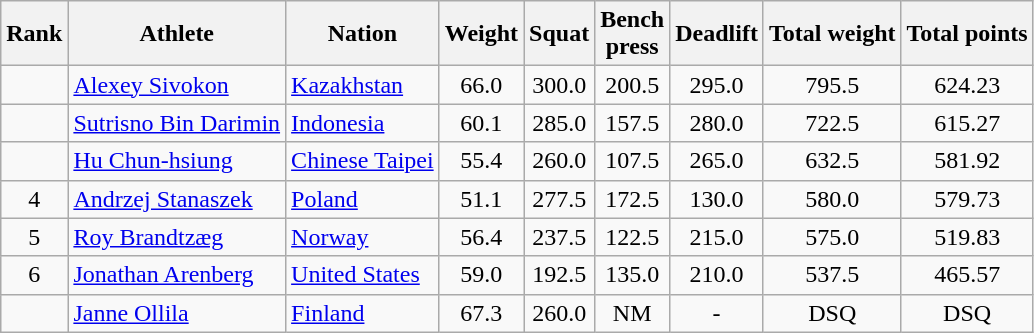<table class="wikitable sortable" style="text-align:center">
<tr>
<th>Rank</th>
<th>Athlete</th>
<th>Nation</th>
<th>Weight</th>
<th>Squat</th>
<th>Bench<br>press</th>
<th>Deadlift</th>
<th>Total weight</th>
<th>Total points</th>
</tr>
<tr>
<td></td>
<td align=left><a href='#'>Alexey Sivokon</a></td>
<td align=left> <a href='#'>Kazakhstan</a></td>
<td>66.0</td>
<td>300.0</td>
<td>200.5</td>
<td>295.0</td>
<td>795.5</td>
<td>624.23</td>
</tr>
<tr>
<td></td>
<td align=left><a href='#'>Sutrisno Bin Darimin</a></td>
<td align=left> <a href='#'>Indonesia</a></td>
<td>60.1</td>
<td>285.0</td>
<td>157.5</td>
<td>280.0</td>
<td>722.5</td>
<td>615.27</td>
</tr>
<tr>
<td></td>
<td align=left><a href='#'>Hu Chun-hsiung</a></td>
<td align=left> <a href='#'>Chinese Taipei</a></td>
<td>55.4</td>
<td>260.0</td>
<td>107.5</td>
<td>265.0</td>
<td>632.5</td>
<td>581.92</td>
</tr>
<tr>
<td>4</td>
<td align=left><a href='#'>Andrzej Stanaszek</a></td>
<td align=left> <a href='#'>Poland</a></td>
<td>51.1</td>
<td>277.5</td>
<td>172.5</td>
<td>130.0</td>
<td>580.0</td>
<td>579.73</td>
</tr>
<tr>
<td>5</td>
<td align=left><a href='#'>Roy Brandtzæg</a></td>
<td align=left> <a href='#'>Norway</a></td>
<td>56.4</td>
<td>237.5</td>
<td>122.5</td>
<td>215.0</td>
<td>575.0</td>
<td>519.83</td>
</tr>
<tr>
<td>6</td>
<td align=left><a href='#'>Jonathan Arenberg</a></td>
<td align=left> <a href='#'>United States</a></td>
<td>59.0</td>
<td>192.5</td>
<td>135.0</td>
<td>210.0</td>
<td>537.5</td>
<td>465.57</td>
</tr>
<tr>
<td></td>
<td align=left><a href='#'>Janne Ollila</a></td>
<td align=left> <a href='#'>Finland</a></td>
<td>67.3</td>
<td>260.0</td>
<td>NM</td>
<td>-</td>
<td>DSQ</td>
<td>DSQ</td>
</tr>
</table>
